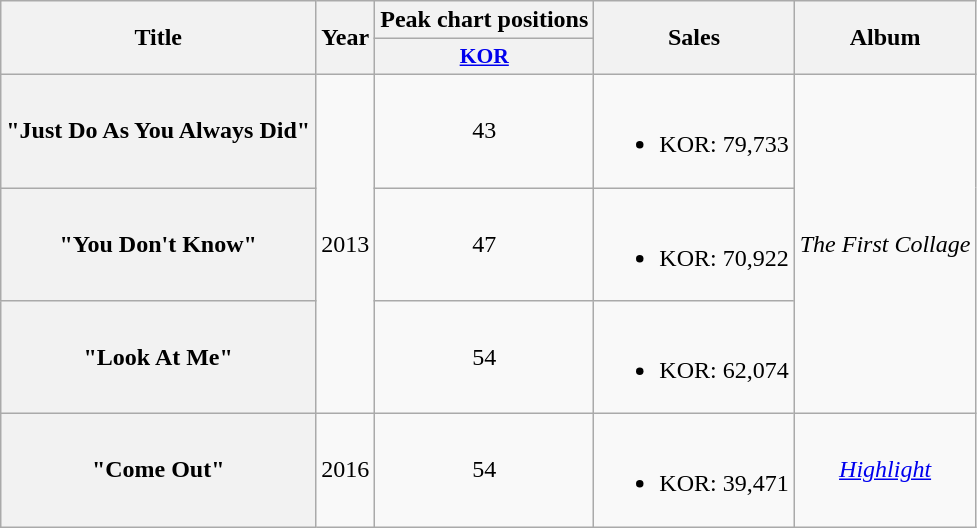<table class="wikitable plainrowheaders" style="text-align:center;">
<tr>
<th rowspan="2" scope="col">Title</th>
<th rowspan="2" scope="col">Year</th>
<th scope="col">Peak chart positions</th>
<th rowspan="2" scope="col">Sales</th>
<th rowspan="2" scope="col">Album</th>
</tr>
<tr>
<th style="width=3em;font-size:90%"><a href='#'>KOR</a><br></th>
</tr>
<tr>
<th scope="row">"Just Do As You Always Did"</th>
<td rowspan="3">2013</td>
<td>43</td>
<td><br><ul><li>KOR: 79,733</li></ul></td>
<td rowspan="3"><em>The First Collage</em></td>
</tr>
<tr>
<th scope="row">"You Don't Know"</th>
<td>47</td>
<td><br><ul><li>KOR: 70,922</li></ul></td>
</tr>
<tr>
<th scope="row">"Look At Me"</th>
<td>54</td>
<td><br><ul><li>KOR: 62,074</li></ul></td>
</tr>
<tr>
<th scope="row">"Come Out"</th>
<td>2016</td>
<td>54</td>
<td><br><ul><li>KOR: 39,471</li></ul></td>
<td><em><a href='#'>Highlight</a></em></td>
</tr>
</table>
